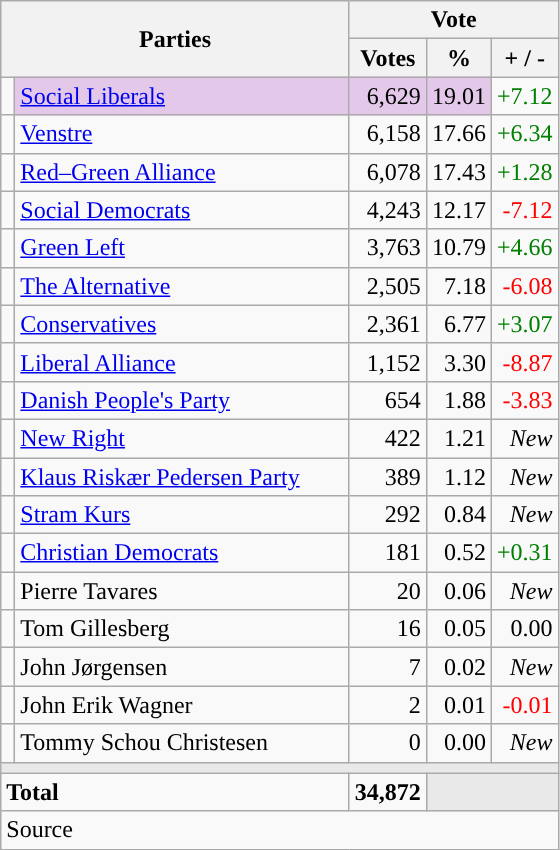<table class="wikitable" style="text-align:right;">
<tr>
<th style="text-align:centre;" rowspan="2" colspan="2" width="225">Parties</th>
<th colspan="3">Vote</th>
</tr>
<tr>
<th width="15">Votes</th>
<th width="15">%</th>
<th width="15">+ / -</th>
</tr>
<tr>
<td width="2" style="color:inherit;background:"></td>
<td bgcolor=#e3c8e9  align="left"><a href='#'>Social Liberals</a></td>
<td bgcolor=#e3c8e9>6,629</td>
<td bgcolor=#e3c8e9>19.01</td>
<td style=color:green;>+7.12</td>
</tr>
<tr>
<td width="2" style="color:inherit;background:"></td>
<td align="left"><a href='#'>Venstre</a></td>
<td>6,158</td>
<td>17.66</td>
<td style=color:green;>+6.34</td>
</tr>
<tr>
<td width="2" style="color:inherit;background:"></td>
<td align="left"><a href='#'>Red–Green Alliance</a></td>
<td>6,078</td>
<td>17.43</td>
<td style=color:green;>+1.28</td>
</tr>
<tr>
<td width="2" style="color:inherit;background:"></td>
<td align="left"><a href='#'>Social Democrats</a></td>
<td>4,243</td>
<td>12.17</td>
<td style=color:red;>-7.12</td>
</tr>
<tr>
<td width="2" style="color:inherit;background:"></td>
<td align="left"><a href='#'>Green Left</a></td>
<td>3,763</td>
<td>10.79</td>
<td style=color:green;>+4.66</td>
</tr>
<tr>
<td width="2" style="color:inherit;background:"></td>
<td align="left"><a href='#'>The Alternative</a></td>
<td>2,505</td>
<td>7.18</td>
<td style=color:red;>-6.08</td>
</tr>
<tr>
<td width="2" style="color:inherit;background:"></td>
<td align="left"><a href='#'>Conservatives</a></td>
<td>2,361</td>
<td>6.77</td>
<td style=color:green;>+3.07</td>
</tr>
<tr>
<td width="2" style="color:inherit;background:"></td>
<td align="left"><a href='#'>Liberal Alliance</a></td>
<td>1,152</td>
<td>3.30</td>
<td style=color:red;>-8.87</td>
</tr>
<tr>
<td width="2" style="color:inherit;background:"></td>
<td align="left"><a href='#'>Danish People's Party</a></td>
<td>654</td>
<td>1.88</td>
<td style=color:red;>-3.83</td>
</tr>
<tr>
<td width="2" style="color:inherit;background:"></td>
<td align="left"><a href='#'>New Right</a></td>
<td>422</td>
<td>1.21</td>
<td><em>New</em></td>
</tr>
<tr>
<td width="2" style="color:inherit;background:"></td>
<td align="left"><a href='#'>Klaus Riskær Pedersen Party</a></td>
<td>389</td>
<td>1.12</td>
<td><em>New</em></td>
</tr>
<tr>
<td width="2" style="color:inherit;background:"></td>
<td align="left"><a href='#'>Stram Kurs</a></td>
<td>292</td>
<td>0.84</td>
<td><em>New</em></td>
</tr>
<tr>
<td width="2" style="color:inherit;background:"></td>
<td align="left"><a href='#'>Christian Democrats</a></td>
<td>181</td>
<td>0.52</td>
<td style=color:green;>+0.31</td>
</tr>
<tr>
<td width="2" style="color:inherit;background:"></td>
<td align="left">Pierre Tavares</td>
<td>20</td>
<td>0.06</td>
<td><em>New</em></td>
</tr>
<tr>
<td width="2" style="color:inherit;background:"></td>
<td align="left">Tom Gillesberg</td>
<td>16</td>
<td>0.05</td>
<td>0.00</td>
</tr>
<tr>
<td width="2" style="color:inherit;background:"></td>
<td align="left">John Jørgensen</td>
<td>7</td>
<td>0.02</td>
<td><em>New</em></td>
</tr>
<tr>
<td width="2" style="color:inherit;background:"></td>
<td align="left">John Erik Wagner</td>
<td>2</td>
<td>0.01</td>
<td style=color:red;>-0.01</td>
</tr>
<tr>
<td width="2" style="color:inherit;background:"></td>
<td align="left">Tommy Schou Christesen</td>
<td>0</td>
<td>0.00</td>
<td><em>New</em></td>
</tr>
<tr>
<td colspan="7" bgcolor="#E9E9E9"></td>
</tr>
<tr>
<td align="left" colspan="2"><strong>Total</strong></td>
<td><strong>34,872</strong></td>
<td bgcolor="#E9E9E9" colspan="2"></td>
</tr>
<tr>
<td align="left" colspan="6">Source</td>
</tr>
</table>
